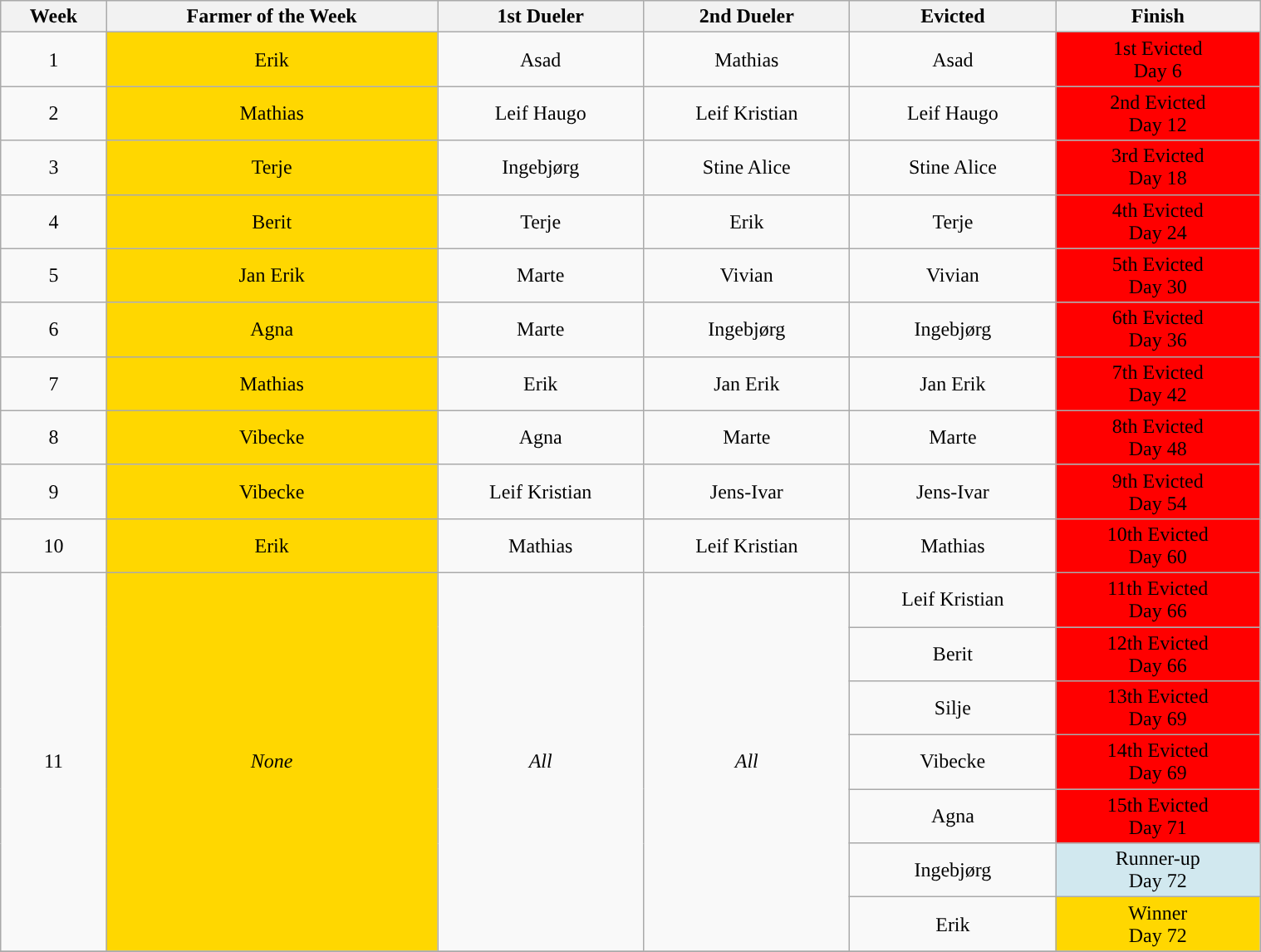<table class="wikitable" style="font-size:100%; text-align:center; width: 80%; margin-left: auto; margin-right: auto;">
<tr>
<th>Week</th>
<th>Farmer of the Week</th>
<th>1st Dueler</th>
<th>2nd Dueler</th>
<th>Evicted</th>
<th>Finish</th>
</tr>
<tr>
<td>1</td>
<td style="background:gold;">Erik</td>
<td>Asad</td>
<td>Mathias</td>
<td>Asad</td>
<td style="background:#ff0000">1st Evicted<br>Day 6</td>
</tr>
<tr>
<td>2</td>
<td style="background:gold;">Mathias</td>
<td>Leif Haugo</td>
<td>Leif Kristian</td>
<td>Leif Haugo</td>
<td style="background:#ff0000">2nd Evicted<br>Day 12</td>
</tr>
<tr>
<td>3</td>
<td style="background:gold;">Terje</td>
<td>Ingebjørg</td>
<td>Stine Alice</td>
<td>Stine Alice</td>
<td style="background:#ff0000">3rd Evicted<br>Day 18</td>
</tr>
<tr>
<td>4</td>
<td style="background:gold;">Berit</td>
<td>Terje</td>
<td>Erik</td>
<td>Terje</td>
<td style="background:#ff0000">4th Evicted<br>Day 24</td>
</tr>
<tr>
<td>5</td>
<td style="background:gold;">Jan Erik</td>
<td>Marte</td>
<td>Vivian</td>
<td>Vivian</td>
<td style="background:#ff0000">5th Evicted<br>Day 30</td>
</tr>
<tr>
<td>6</td>
<td style="background:gold;">Agna</td>
<td>Marte</td>
<td>Ingebjørg</td>
<td>Ingebjørg</td>
<td style="background:#ff0000">6th Evicted<br>Day 36</td>
</tr>
<tr>
<td>7</td>
<td style="background:gold;">Mathias</td>
<td>Erik</td>
<td>Jan Erik</td>
<td>Jan Erik</td>
<td style="background:#ff0000">7th Evicted<br>Day 42</td>
</tr>
<tr>
<td>8</td>
<td style="background:gold;">Vibecke</td>
<td>Agna</td>
<td>Marte</td>
<td>Marte</td>
<td style="background:#ff0000">8th Evicted<br>Day 48</td>
</tr>
<tr>
<td>9</td>
<td style="background:gold;">Vibecke</td>
<td>Leif Kristian</td>
<td>Jens-Ivar</td>
<td>Jens-Ivar</td>
<td style="background:#ff0000">9th Evicted<br>Day 54</td>
</tr>
<tr>
<td>10</td>
<td style="background:gold;">Erik</td>
<td>Mathias</td>
<td>Leif Kristian</td>
<td>Mathias</td>
<td style="background:#ff0000">10th Evicted<br>Day 60</td>
</tr>
<tr>
<td rowspan="7">11</td>
<td rowspan="7" style="background:gold;"><em>None</em></td>
<td rowspan="7"><em>All</em></td>
<td rowspan="7"><em>All</em></td>
<td>Leif Kristian</td>
<td style="background:#ff0000">11th Evicted<br>Day 66</td>
</tr>
<tr>
<td>Berit</td>
<td style="background:#ff0000">12th Evicted<br>Day 66</td>
</tr>
<tr>
<td>Silje</td>
<td style="background:#ff0000;">13th Evicted<br>Day 69</td>
</tr>
<tr>
<td>Vibecke</td>
<td style="background:#ff0000;">14th Evicted<br>Day 69</td>
</tr>
<tr>
<td>Agna</td>
<td style="background:#ff0000;">15th Evicted<br>Day 71</td>
</tr>
<tr>
<td>Ingebjørg</td>
<td style="background:#D1E8EF;">Runner-up<br>Day 72</td>
</tr>
<tr>
<td>Erik</td>
<td style="background:gold;">Winner<br>Day 72</td>
</tr>
<tr>
</tr>
</table>
